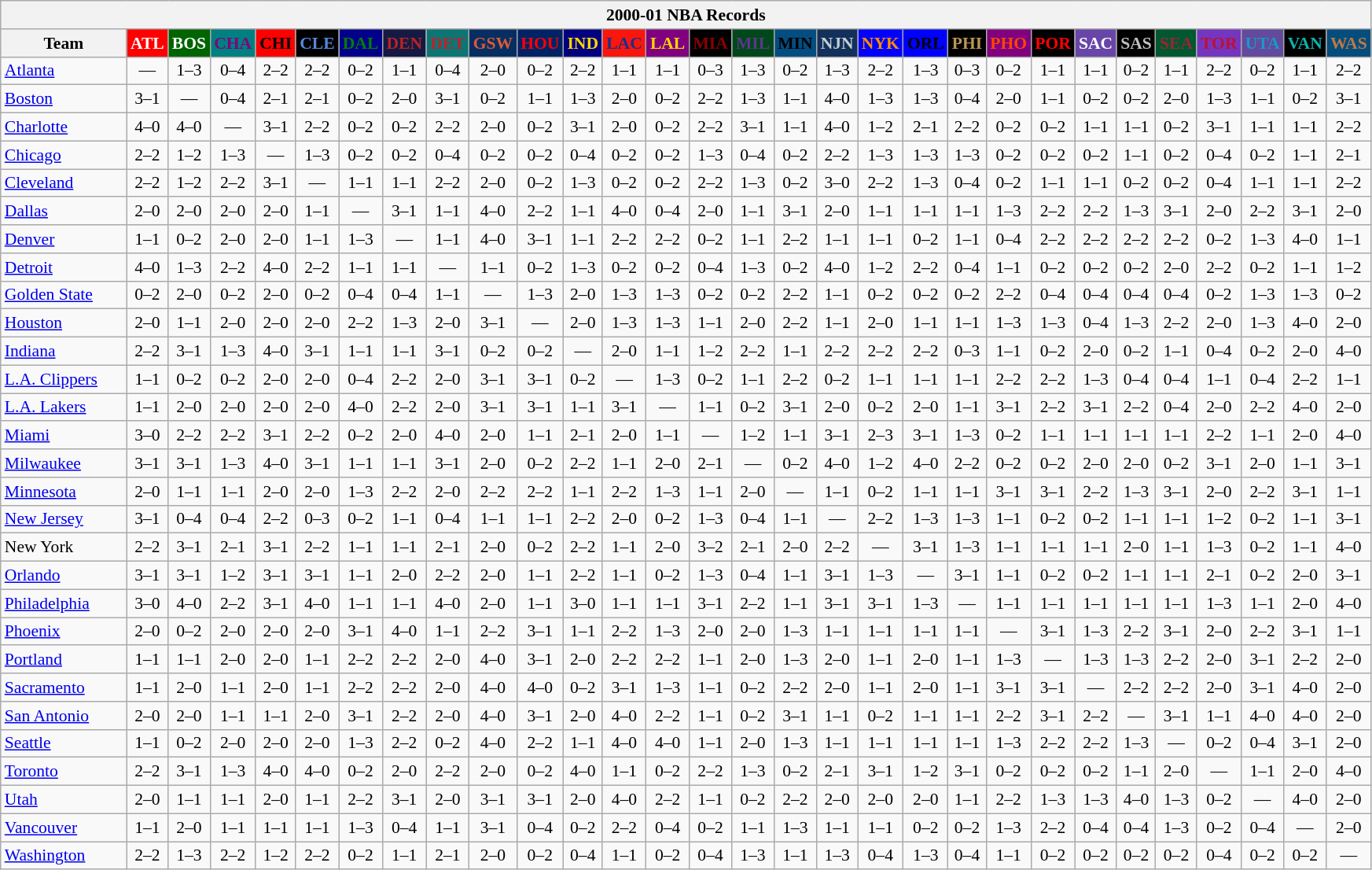<table class="wikitable" style="font-size:90%; text-align:center;">
<tr>
<th colspan=30>2000-01 NBA Records</th>
</tr>
<tr>
<th width=100>Team</th>
<th style="background:#FF0000;color:#FFFFFF;width=35">ATL</th>
<th style="background:#006400;color:#FFFFFF;width=35">BOS</th>
<th style="background:#008080;color:#800080;width=35">CHA</th>
<th style="background:#FF0000;color:#000000;width=35">CHI</th>
<th style="background:#000000;color:#5787DC;width=35">CLE</th>
<th style="background:#00008B;color:#008000;width=35">DAL</th>
<th style="background:#141A44;color:#BC2224;width=35">DEN</th>
<th style="background:#0C7674;color:#BB222C;width=35">DET</th>
<th style="background:#072E63;color:#DC5A34;width=35">GSW</th>
<th style="background:#002366;color:#FF0000;width=35">HOU</th>
<th style="background:#000080;color:#FFD700;width=35">IND</th>
<th style="background:#F9160D;color:#1A2E8B;width=35">LAC</th>
<th style="background:#800080;color:#FFD700;width=35">LAL</th>
<th style="background:#000000;color:#8B0000;width=35">MIA</th>
<th style="background:#00471B;color:#5C378A;width=35">MIL</th>
<th style="background:#044D80;color:#000000;width=35">MIN</th>
<th style="background:#12305B;color:#C4CED4;width=35">NJN</th>
<th style="background:#0000FF;color:#FF8C00;width=35">NYK</th>
<th style="background:#0000FF;color:#000000;width=35">ORL</th>
<th style="background:#000000;color:#BB9754;width=35">PHI</th>
<th style="background:#800080;color:#FF4500;width=35">PHO</th>
<th style="background:#000000;color:#FF0000;width=35">POR</th>
<th style="background:#6846A8;color:#FFFFFF;width=35">SAC</th>
<th style="background:#000000;color:#C0C0C0;width=35">SAS</th>
<th style="background:#005831;color:#992634;width=35">SEA</th>
<th style="background:#7436BF;color:#BE0F34;width=35">TOR</th>
<th style="background:#644A9C;color:#149BC7;width=35">UTA</th>
<th style="background:#000000;color:#0CB2AC;width=35">VAN</th>
<th style="background:#044D7D;color:#BC7A44;width=35">WAS</th>
</tr>
<tr>
<td style="text-align:left;"><a href='#'>Atlanta</a></td>
<td>—</td>
<td>1–3</td>
<td>0–4</td>
<td>2–2</td>
<td>2–2</td>
<td>0–2</td>
<td>1–1</td>
<td>0–4</td>
<td>2–0</td>
<td>0–2</td>
<td>2–2</td>
<td>1–1</td>
<td>1–1</td>
<td>0–3</td>
<td>1–3</td>
<td>0–2</td>
<td>1–3</td>
<td>2–2</td>
<td>1–3</td>
<td>0–3</td>
<td>0–2</td>
<td>1–1</td>
<td>1–1</td>
<td>0–2</td>
<td>1–1</td>
<td>2–2</td>
<td>0–2</td>
<td>1–1</td>
<td>2–2</td>
</tr>
<tr>
<td style="text-align:left;"><a href='#'>Boston</a></td>
<td>3–1</td>
<td>—</td>
<td>0–4</td>
<td>2–1</td>
<td>2–1</td>
<td>0–2</td>
<td>2–0</td>
<td>3–1</td>
<td>0–2</td>
<td>1–1</td>
<td>1–3</td>
<td>2–0</td>
<td>0–2</td>
<td>2–2</td>
<td>1–3</td>
<td>1–1</td>
<td>4–0</td>
<td>1–3</td>
<td>1–3</td>
<td>0–4</td>
<td>2–0</td>
<td>1–1</td>
<td>0–2</td>
<td>0–2</td>
<td>2–0</td>
<td>1–3</td>
<td>1–1</td>
<td>0–2</td>
<td>3–1</td>
</tr>
<tr>
<td style="text-align:left;"><a href='#'>Charlotte</a></td>
<td>4–0</td>
<td>4–0</td>
<td>—</td>
<td>3–1</td>
<td>2–2</td>
<td>0–2</td>
<td>0–2</td>
<td>2–2</td>
<td>2–0</td>
<td>0–2</td>
<td>3–1</td>
<td>2–0</td>
<td>0–2</td>
<td>2–2</td>
<td>3–1</td>
<td>1–1</td>
<td>4–0</td>
<td>1–2</td>
<td>2–1</td>
<td>2–2</td>
<td>0–2</td>
<td>0–2</td>
<td>1–1</td>
<td>1–1</td>
<td>0–2</td>
<td>3–1</td>
<td>1–1</td>
<td>1–1</td>
<td>2–2</td>
</tr>
<tr>
<td style="text-align:left;"><a href='#'>Chicago</a></td>
<td>2–2</td>
<td>1–2</td>
<td>1–3</td>
<td>—</td>
<td>1–3</td>
<td>0–2</td>
<td>0–2</td>
<td>0–4</td>
<td>0–2</td>
<td>0–2</td>
<td>0–4</td>
<td>0–2</td>
<td>0–2</td>
<td>1–3</td>
<td>0–4</td>
<td>0–2</td>
<td>2–2</td>
<td>1–3</td>
<td>1–3</td>
<td>1–3</td>
<td>0–2</td>
<td>0–2</td>
<td>0–2</td>
<td>1–1</td>
<td>0–2</td>
<td>0–4</td>
<td>0–2</td>
<td>1–1</td>
<td>2–1</td>
</tr>
<tr>
<td style="text-align:left;"><a href='#'>Cleveland</a></td>
<td>2–2</td>
<td>1–2</td>
<td>2–2</td>
<td>3–1</td>
<td>—</td>
<td>1–1</td>
<td>1–1</td>
<td>2–2</td>
<td>2–0</td>
<td>0–2</td>
<td>1–3</td>
<td>0–2</td>
<td>0–2</td>
<td>2–2</td>
<td>1–3</td>
<td>0–2</td>
<td>3–0</td>
<td>2–2</td>
<td>1–3</td>
<td>0–4</td>
<td>0–2</td>
<td>1–1</td>
<td>1–1</td>
<td>0–2</td>
<td>0–2</td>
<td>0–4</td>
<td>1–1</td>
<td>1–1</td>
<td>2–2</td>
</tr>
<tr>
<td style="text-align:left;"><a href='#'>Dallas</a></td>
<td>2–0</td>
<td>2–0</td>
<td>2–0</td>
<td>2–0</td>
<td>1–1</td>
<td>—</td>
<td>3–1</td>
<td>1–1</td>
<td>4–0</td>
<td>2–2</td>
<td>1–1</td>
<td>4–0</td>
<td>0–4</td>
<td>2–0</td>
<td>1–1</td>
<td>3–1</td>
<td>2–0</td>
<td>1–1</td>
<td>1–1</td>
<td>1–1</td>
<td>1–3</td>
<td>2–2</td>
<td>2–2</td>
<td>1–3</td>
<td>3–1</td>
<td>2–0</td>
<td>2–2</td>
<td>3–1</td>
<td>2–0</td>
</tr>
<tr>
<td style="text-align:left;"><a href='#'>Denver</a></td>
<td>1–1</td>
<td>0–2</td>
<td>2–0</td>
<td>2–0</td>
<td>1–1</td>
<td>1–3</td>
<td>—</td>
<td>1–1</td>
<td>4–0</td>
<td>3–1</td>
<td>1–1</td>
<td>2–2</td>
<td>2–2</td>
<td>0–2</td>
<td>1–1</td>
<td>2–2</td>
<td>1–1</td>
<td>1–1</td>
<td>0–2</td>
<td>1–1</td>
<td>0–4</td>
<td>2–2</td>
<td>2–2</td>
<td>2–2</td>
<td>2–2</td>
<td>0–2</td>
<td>1–3</td>
<td>4–0</td>
<td>1–1</td>
</tr>
<tr>
<td style="text-align:left;"><a href='#'>Detroit</a></td>
<td>4–0</td>
<td>1–3</td>
<td>2–2</td>
<td>4–0</td>
<td>2–2</td>
<td>1–1</td>
<td>1–1</td>
<td>—</td>
<td>1–1</td>
<td>0–2</td>
<td>1–3</td>
<td>0–2</td>
<td>0–2</td>
<td>0–4</td>
<td>1–3</td>
<td>0–2</td>
<td>4–0</td>
<td>1–2</td>
<td>2–2</td>
<td>0–4</td>
<td>1–1</td>
<td>0–2</td>
<td>0–2</td>
<td>0–2</td>
<td>2–0</td>
<td>2–2</td>
<td>0–2</td>
<td>1–1</td>
<td>1–2</td>
</tr>
<tr>
<td style="text-align:left;"><a href='#'>Golden State</a></td>
<td>0–2</td>
<td>2–0</td>
<td>0–2</td>
<td>2–0</td>
<td>0–2</td>
<td>0–4</td>
<td>0–4</td>
<td>1–1</td>
<td>—</td>
<td>1–3</td>
<td>2–0</td>
<td>1–3</td>
<td>1–3</td>
<td>0–2</td>
<td>0–2</td>
<td>2–2</td>
<td>1–1</td>
<td>0–2</td>
<td>0–2</td>
<td>0–2</td>
<td>2–2</td>
<td>0–4</td>
<td>0–4</td>
<td>0–4</td>
<td>0–4</td>
<td>0–2</td>
<td>1–3</td>
<td>1–3</td>
<td>0–2</td>
</tr>
<tr>
<td style="text-align:left;"><a href='#'>Houston</a></td>
<td>2–0</td>
<td>1–1</td>
<td>2–0</td>
<td>2–0</td>
<td>2–0</td>
<td>2–2</td>
<td>1–3</td>
<td>2–0</td>
<td>3–1</td>
<td>—</td>
<td>2–0</td>
<td>1–3</td>
<td>1–3</td>
<td>1–1</td>
<td>2–0</td>
<td>2–2</td>
<td>1–1</td>
<td>2–0</td>
<td>1–1</td>
<td>1–1</td>
<td>1–3</td>
<td>1–3</td>
<td>0–4</td>
<td>1–3</td>
<td>2–2</td>
<td>2–0</td>
<td>1–3</td>
<td>4–0</td>
<td>2–0</td>
</tr>
<tr>
<td style="text-align:left;"><a href='#'>Indiana</a></td>
<td>2–2</td>
<td>3–1</td>
<td>1–3</td>
<td>4–0</td>
<td>3–1</td>
<td>1–1</td>
<td>1–1</td>
<td>3–1</td>
<td>0–2</td>
<td>0–2</td>
<td>—</td>
<td>2–0</td>
<td>1–1</td>
<td>1–2</td>
<td>2–2</td>
<td>1–1</td>
<td>2–2</td>
<td>2–2</td>
<td>2–2</td>
<td>0–3</td>
<td>1–1</td>
<td>0–2</td>
<td>2–0</td>
<td>0–2</td>
<td>1–1</td>
<td>0–4</td>
<td>0–2</td>
<td>2–0</td>
<td>4–0</td>
</tr>
<tr>
<td style="text-align:left;"><a href='#'>L.A. Clippers</a></td>
<td>1–1</td>
<td>0–2</td>
<td>0–2</td>
<td>2–0</td>
<td>2–0</td>
<td>0–4</td>
<td>2–2</td>
<td>2–0</td>
<td>3–1</td>
<td>3–1</td>
<td>0–2</td>
<td>—</td>
<td>1–3</td>
<td>0–2</td>
<td>1–1</td>
<td>2–2</td>
<td>0–2</td>
<td>1–1</td>
<td>1–1</td>
<td>1–1</td>
<td>2–2</td>
<td>2–2</td>
<td>1–3</td>
<td>0–4</td>
<td>0–4</td>
<td>1–1</td>
<td>0–4</td>
<td>2–2</td>
<td>1–1</td>
</tr>
<tr>
<td style="text-align:left;"><a href='#'>L.A. Lakers</a></td>
<td>1–1</td>
<td>2–0</td>
<td>2–0</td>
<td>2–0</td>
<td>2–0</td>
<td>4–0</td>
<td>2–2</td>
<td>2–0</td>
<td>3–1</td>
<td>3–1</td>
<td>1–1</td>
<td>3–1</td>
<td>—</td>
<td>1–1</td>
<td>0–2</td>
<td>3–1</td>
<td>2–0</td>
<td>0–2</td>
<td>2–0</td>
<td>1–1</td>
<td>3–1</td>
<td>2–2</td>
<td>3–1</td>
<td>2–2</td>
<td>0–4</td>
<td>2–0</td>
<td>2–2</td>
<td>4–0</td>
<td>2–0</td>
</tr>
<tr>
<td style="text-align:left;"><a href='#'>Miami</a></td>
<td>3–0</td>
<td>2–2</td>
<td>2–2</td>
<td>3–1</td>
<td>2–2</td>
<td>0–2</td>
<td>2–0</td>
<td>4–0</td>
<td>2–0</td>
<td>1–1</td>
<td>2–1</td>
<td>2–0</td>
<td>1–1</td>
<td>—</td>
<td>1–2</td>
<td>1–1</td>
<td>3–1</td>
<td>2–3</td>
<td>3–1</td>
<td>1–3</td>
<td>0–2</td>
<td>1–1</td>
<td>1–1</td>
<td>1–1</td>
<td>1–1</td>
<td>2–2</td>
<td>1–1</td>
<td>2–0</td>
<td>4–0</td>
</tr>
<tr>
<td style="text-align:left;"><a href='#'>Milwaukee</a></td>
<td>3–1</td>
<td>3–1</td>
<td>1–3</td>
<td>4–0</td>
<td>3–1</td>
<td>1–1</td>
<td>1–1</td>
<td>3–1</td>
<td>2–0</td>
<td>0–2</td>
<td>2–2</td>
<td>1–1</td>
<td>2–0</td>
<td>2–1</td>
<td>—</td>
<td>0–2</td>
<td>4–0</td>
<td>1–2</td>
<td>4–0</td>
<td>2–2</td>
<td>0–2</td>
<td>0–2</td>
<td>2–0</td>
<td>2–0</td>
<td>0–2</td>
<td>3–1</td>
<td>2–0</td>
<td>1–1</td>
<td>3–1</td>
</tr>
<tr>
<td style="text-align:left;"><a href='#'>Minnesota</a></td>
<td>2–0</td>
<td>1–1</td>
<td>1–1</td>
<td>2–0</td>
<td>2–0</td>
<td>1–3</td>
<td>2–2</td>
<td>2–0</td>
<td>2–2</td>
<td>2–2</td>
<td>1–1</td>
<td>2–2</td>
<td>1–3</td>
<td>1–1</td>
<td>2–0</td>
<td>—</td>
<td>1–1</td>
<td>0–2</td>
<td>1–1</td>
<td>1–1</td>
<td>3–1</td>
<td>3–1</td>
<td>2–2</td>
<td>1–3</td>
<td>3–1</td>
<td>2–0</td>
<td>2–2</td>
<td>3–1</td>
<td>1–1</td>
</tr>
<tr>
<td style="text-align:left;"><a href='#'>New Jersey</a></td>
<td>3–1</td>
<td>0–4</td>
<td>0–4</td>
<td>2–2</td>
<td>0–3</td>
<td>0–2</td>
<td>1–1</td>
<td>0–4</td>
<td>1–1</td>
<td>1–1</td>
<td>2–2</td>
<td>2–0</td>
<td>0–2</td>
<td>1–3</td>
<td>0–4</td>
<td>1–1</td>
<td>—</td>
<td>2–2</td>
<td>1–3</td>
<td>1–3</td>
<td>1–1</td>
<td>0–2</td>
<td>0–2</td>
<td>1–1</td>
<td>1–1</td>
<td>1–2</td>
<td>0–2</td>
<td>1–1</td>
<td>3–1</td>
</tr>
<tr>
<td style="text-align:left;">New York</td>
<td>2–2</td>
<td>3–1</td>
<td>2–1</td>
<td>3–1</td>
<td>2–2</td>
<td>1–1</td>
<td>1–1</td>
<td>2–1</td>
<td>2–0</td>
<td>0–2</td>
<td>2–2</td>
<td>1–1</td>
<td>2–0</td>
<td>3–2</td>
<td>2–1</td>
<td>2–0</td>
<td>2–2</td>
<td>—</td>
<td>3–1</td>
<td>1–3</td>
<td>1–1</td>
<td>1–1</td>
<td>1–1</td>
<td>2–0</td>
<td>1–1</td>
<td>1–3</td>
<td>0–2</td>
<td>1–1</td>
<td>4–0</td>
</tr>
<tr>
<td style="text-align:left;"><a href='#'>Orlando</a></td>
<td>3–1</td>
<td>3–1</td>
<td>1–2</td>
<td>3–1</td>
<td>3–1</td>
<td>1–1</td>
<td>2–0</td>
<td>2–2</td>
<td>2–0</td>
<td>1–1</td>
<td>2–2</td>
<td>1–1</td>
<td>0–2</td>
<td>1–3</td>
<td>0–4</td>
<td>1–1</td>
<td>3–1</td>
<td>1–3</td>
<td>—</td>
<td>3–1</td>
<td>1–1</td>
<td>0–2</td>
<td>0–2</td>
<td>1–1</td>
<td>1–1</td>
<td>2–1</td>
<td>0–2</td>
<td>2–0</td>
<td>3–1</td>
</tr>
<tr>
<td style="text-align:left;"><a href='#'>Philadelphia</a></td>
<td>3–0</td>
<td>4–0</td>
<td>2–2</td>
<td>3–1</td>
<td>4–0</td>
<td>1–1</td>
<td>1–1</td>
<td>4–0</td>
<td>2–0</td>
<td>1–1</td>
<td>3–0</td>
<td>1–1</td>
<td>1–1</td>
<td>3–1</td>
<td>2–2</td>
<td>1–1</td>
<td>3–1</td>
<td>3–1</td>
<td>1–3</td>
<td>—</td>
<td>1–1</td>
<td>1–1</td>
<td>1–1</td>
<td>1–1</td>
<td>1–1</td>
<td>1–3</td>
<td>1–1</td>
<td>2–0</td>
<td>4–0</td>
</tr>
<tr>
<td style="text-align:left;"><a href='#'>Phoenix</a></td>
<td>2–0</td>
<td>0–2</td>
<td>2–0</td>
<td>2–0</td>
<td>2–0</td>
<td>3–1</td>
<td>4–0</td>
<td>1–1</td>
<td>2–2</td>
<td>3–1</td>
<td>1–1</td>
<td>2–2</td>
<td>1–3</td>
<td>2–0</td>
<td>2–0</td>
<td>1–3</td>
<td>1–1</td>
<td>1–1</td>
<td>1–1</td>
<td>1–1</td>
<td>—</td>
<td>3–1</td>
<td>1–3</td>
<td>2–2</td>
<td>3–1</td>
<td>2–0</td>
<td>2–2</td>
<td>3–1</td>
<td>1–1</td>
</tr>
<tr>
<td style="text-align:left;"><a href='#'>Portland</a></td>
<td>1–1</td>
<td>1–1</td>
<td>2–0</td>
<td>2–0</td>
<td>1–1</td>
<td>2–2</td>
<td>2–2</td>
<td>2–0</td>
<td>4–0</td>
<td>3–1</td>
<td>2–0</td>
<td>2–2</td>
<td>2–2</td>
<td>1–1</td>
<td>2–0</td>
<td>1–3</td>
<td>2–0</td>
<td>1–1</td>
<td>2–0</td>
<td>1–1</td>
<td>1–3</td>
<td>—</td>
<td>1–3</td>
<td>1–3</td>
<td>2–2</td>
<td>2–0</td>
<td>3–1</td>
<td>2–2</td>
<td>2–0</td>
</tr>
<tr>
<td style="text-align:left;"><a href='#'>Sacramento</a></td>
<td>1–1</td>
<td>2–0</td>
<td>1–1</td>
<td>2–0</td>
<td>1–1</td>
<td>2–2</td>
<td>2–2</td>
<td>2–0</td>
<td>4–0</td>
<td>4–0</td>
<td>0–2</td>
<td>3–1</td>
<td>1–3</td>
<td>1–1</td>
<td>0–2</td>
<td>2–2</td>
<td>2–0</td>
<td>1–1</td>
<td>2–0</td>
<td>1–1</td>
<td>3–1</td>
<td>3–1</td>
<td>—</td>
<td>2–2</td>
<td>2–2</td>
<td>2–0</td>
<td>3–1</td>
<td>4–0</td>
<td>2–0</td>
</tr>
<tr>
<td style="text-align:left;"><a href='#'>San Antonio</a></td>
<td>2–0</td>
<td>2–0</td>
<td>1–1</td>
<td>1–1</td>
<td>2–0</td>
<td>3–1</td>
<td>2–2</td>
<td>2–0</td>
<td>4–0</td>
<td>3–1</td>
<td>2–0</td>
<td>4–0</td>
<td>2–2</td>
<td>1–1</td>
<td>0–2</td>
<td>3–1</td>
<td>1–1</td>
<td>0–2</td>
<td>1–1</td>
<td>1–1</td>
<td>2–2</td>
<td>3–1</td>
<td>2–2</td>
<td>—</td>
<td>3–1</td>
<td>1–1</td>
<td>4–0</td>
<td>4–0</td>
<td>2–0</td>
</tr>
<tr>
<td style="text-align:left;"><a href='#'>Seattle</a></td>
<td>1–1</td>
<td>0–2</td>
<td>2–0</td>
<td>2–0</td>
<td>2–0</td>
<td>1–3</td>
<td>2–2</td>
<td>0–2</td>
<td>4–0</td>
<td>2–2</td>
<td>1–1</td>
<td>4–0</td>
<td>4–0</td>
<td>1–1</td>
<td>2–0</td>
<td>1–3</td>
<td>1–1</td>
<td>1–1</td>
<td>1–1</td>
<td>1–1</td>
<td>1–3</td>
<td>2–2</td>
<td>2–2</td>
<td>1–3</td>
<td>—</td>
<td>0–2</td>
<td>0–4</td>
<td>3–1</td>
<td>2–0</td>
</tr>
<tr>
<td style="text-align:left;"><a href='#'>Toronto</a></td>
<td>2–2</td>
<td>3–1</td>
<td>1–3</td>
<td>4–0</td>
<td>4–0</td>
<td>0–2</td>
<td>2–0</td>
<td>2–2</td>
<td>2–0</td>
<td>0–2</td>
<td>4–0</td>
<td>1–1</td>
<td>0–2</td>
<td>2–2</td>
<td>1–3</td>
<td>0–2</td>
<td>2–1</td>
<td>3–1</td>
<td>1–2</td>
<td>3–1</td>
<td>0–2</td>
<td>0–2</td>
<td>0–2</td>
<td>1–1</td>
<td>2–0</td>
<td>—</td>
<td>1–1</td>
<td>2–0</td>
<td>4–0</td>
</tr>
<tr>
<td style="text-align:left;"><a href='#'>Utah</a></td>
<td>2–0</td>
<td>1–1</td>
<td>1–1</td>
<td>2–0</td>
<td>1–1</td>
<td>2–2</td>
<td>3–1</td>
<td>2–0</td>
<td>3–1</td>
<td>3–1</td>
<td>2–0</td>
<td>4–0</td>
<td>2–2</td>
<td>1–1</td>
<td>0–2</td>
<td>2–2</td>
<td>2–0</td>
<td>2–0</td>
<td>2–0</td>
<td>1–1</td>
<td>2–2</td>
<td>1–3</td>
<td>1–3</td>
<td>4–0</td>
<td>1–3</td>
<td>0–2</td>
<td>—</td>
<td>4–0</td>
<td>2–0</td>
</tr>
<tr>
<td style="text-align:left;"><a href='#'>Vancouver</a></td>
<td>1–1</td>
<td>2–0</td>
<td>1–1</td>
<td>1–1</td>
<td>1–1</td>
<td>1–3</td>
<td>0–4</td>
<td>1–1</td>
<td>3–1</td>
<td>0–4</td>
<td>0–2</td>
<td>2–2</td>
<td>0–4</td>
<td>0–2</td>
<td>1–1</td>
<td>1–3</td>
<td>1–1</td>
<td>1–1</td>
<td>0–2</td>
<td>0–2</td>
<td>1–3</td>
<td>2–2</td>
<td>0–4</td>
<td>0–4</td>
<td>1–3</td>
<td>0–2</td>
<td>0–4</td>
<td>—</td>
<td>2–0</td>
</tr>
<tr>
<td style="text-align:left;"><a href='#'>Washington</a></td>
<td>2–2</td>
<td>1–3</td>
<td>2–2</td>
<td>1–2</td>
<td>2–2</td>
<td>0–2</td>
<td>1–1</td>
<td>2–1</td>
<td>2–0</td>
<td>0–2</td>
<td>0–4</td>
<td>1–1</td>
<td>0–2</td>
<td>0–4</td>
<td>1–3</td>
<td>1–1</td>
<td>1–3</td>
<td>0–4</td>
<td>1–3</td>
<td>0–4</td>
<td>1–1</td>
<td>0–2</td>
<td>0–2</td>
<td>0–2</td>
<td>0–2</td>
<td>0–4</td>
<td>0–2</td>
<td>0–2</td>
<td>—</td>
</tr>
</table>
